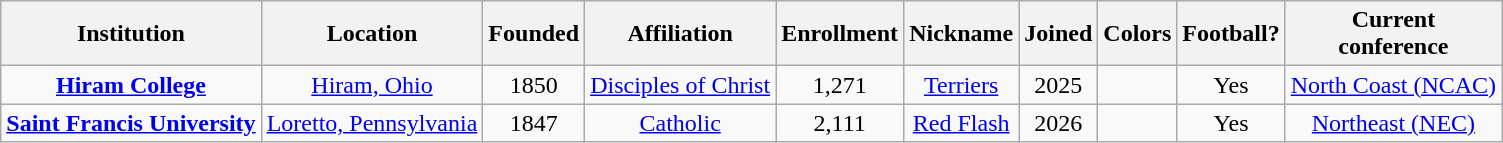<table class="wikitable sortable" style="text-align: center;">
<tr>
<th>Institution</th>
<th>Location</th>
<th>Founded</th>
<th>Affiliation</th>
<th>Enrollment</th>
<th>Nickname</th>
<th>Joined</th>
<th>Colors</th>
<th>Football?</th>
<th>Current<br>conference</th>
</tr>
<tr>
<td><strong><a href='#'>Hiram College</a></strong></td>
<td><a href='#'>Hiram, Ohio</a></td>
<td>1850</td>
<td><a href='#'>Disciples of Christ</a></td>
<td>1,271</td>
<td><a href='#'>Terriers</a></td>
<td>2025</td>
<td> </td>
<td>Yes</td>
<td><a href='#'>North Coast (NCAC)</a></td>
</tr>
<tr>
<td><strong><a href='#'>Saint Francis University</a></strong></td>
<td><a href='#'>Loretto, Pennsylvania</a></td>
<td>1847</td>
<td><a href='#'>Catholic</a><br></td>
<td>2,111</td>
<td><a href='#'>Red Flash</a></td>
<td>2026</td>
<td></td>
<td>Yes</td>
<td><a href='#'>Northeast (NEC)</a></td>
</tr>
</table>
